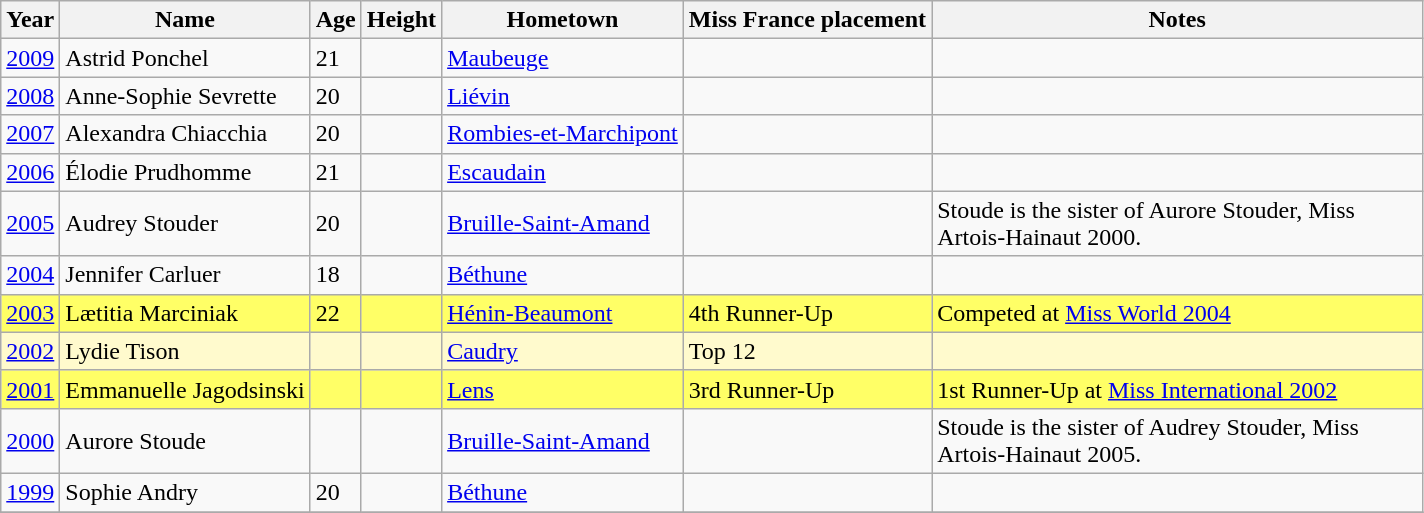<table class="wikitable sortable">
<tr>
<th>Year</th>
<th>Name</th>
<th>Age</th>
<th>Height</th>
<th>Hometown</th>
<th>Miss France placement</th>
<th width=320>Notes</th>
</tr>
<tr>
<td><a href='#'>2009</a></td>
<td>Astrid Ponchel</td>
<td>21</td>
<td></td>
<td><a href='#'>Maubeuge</a></td>
<td></td>
<td></td>
</tr>
<tr>
<td><a href='#'>2008</a></td>
<td>Anne-Sophie Sevrette</td>
<td>20</td>
<td></td>
<td><a href='#'>Liévin</a></td>
<td></td>
<td></td>
</tr>
<tr>
<td><a href='#'>2007</a></td>
<td>Alexandra Chiacchia</td>
<td>20</td>
<td></td>
<td><a href='#'>Rombies-et-Marchipont</a></td>
<td></td>
<td></td>
</tr>
<tr>
<td><a href='#'>2006</a></td>
<td>Élodie Prudhomme</td>
<td>21</td>
<td></td>
<td><a href='#'>Escaudain</a></td>
<td></td>
<td></td>
</tr>
<tr>
<td><a href='#'>2005</a></td>
<td>Audrey Stouder</td>
<td>20</td>
<td></td>
<td><a href='#'>Bruille-Saint-Amand</a></td>
<td></td>
<td>Stoude is the sister of Aurore Stouder, Miss Artois-Hainaut 2000.</td>
</tr>
<tr>
<td><a href='#'>2004</a></td>
<td>Jennifer Carluer</td>
<td>18</td>
<td></td>
<td><a href='#'>Béthune</a></td>
<td></td>
<td></td>
</tr>
<tr bgcolor=#FFFF66>
<td><a href='#'>2003</a></td>
<td>Lætitia Marciniak</td>
<td>22</td>
<td></td>
<td><a href='#'>Hénin-Beaumont</a></td>
<td>4th Runner-Up</td>
<td>Competed at <a href='#'>Miss World 2004</a></td>
</tr>
<tr bgcolor=#FFFACD>
<td><a href='#'>2002</a></td>
<td>Lydie Tison</td>
<td></td>
<td></td>
<td><a href='#'>Caudry</a></td>
<td>Top 12</td>
<td></td>
</tr>
<tr bgcolor=#FFFF66>
<td><a href='#'>2001</a></td>
<td>Emmanuelle Jagodsinski</td>
<td></td>
<td></td>
<td><a href='#'>Lens</a></td>
<td>3rd Runner-Up</td>
<td>1st Runner-Up at <a href='#'>Miss International 2002</a></td>
</tr>
<tr>
<td><a href='#'>2000</a></td>
<td>Aurore Stoude</td>
<td></td>
<td></td>
<td><a href='#'>Bruille-Saint-Amand</a></td>
<td></td>
<td>Stoude is the sister of Audrey Stouder, Miss Artois-Hainaut 2005.</td>
</tr>
<tr>
<td><a href='#'>1999</a></td>
<td>Sophie Andry</td>
<td>20</td>
<td></td>
<td><a href='#'>Béthune</a></td>
<td></td>
<td></td>
</tr>
<tr>
</tr>
</table>
